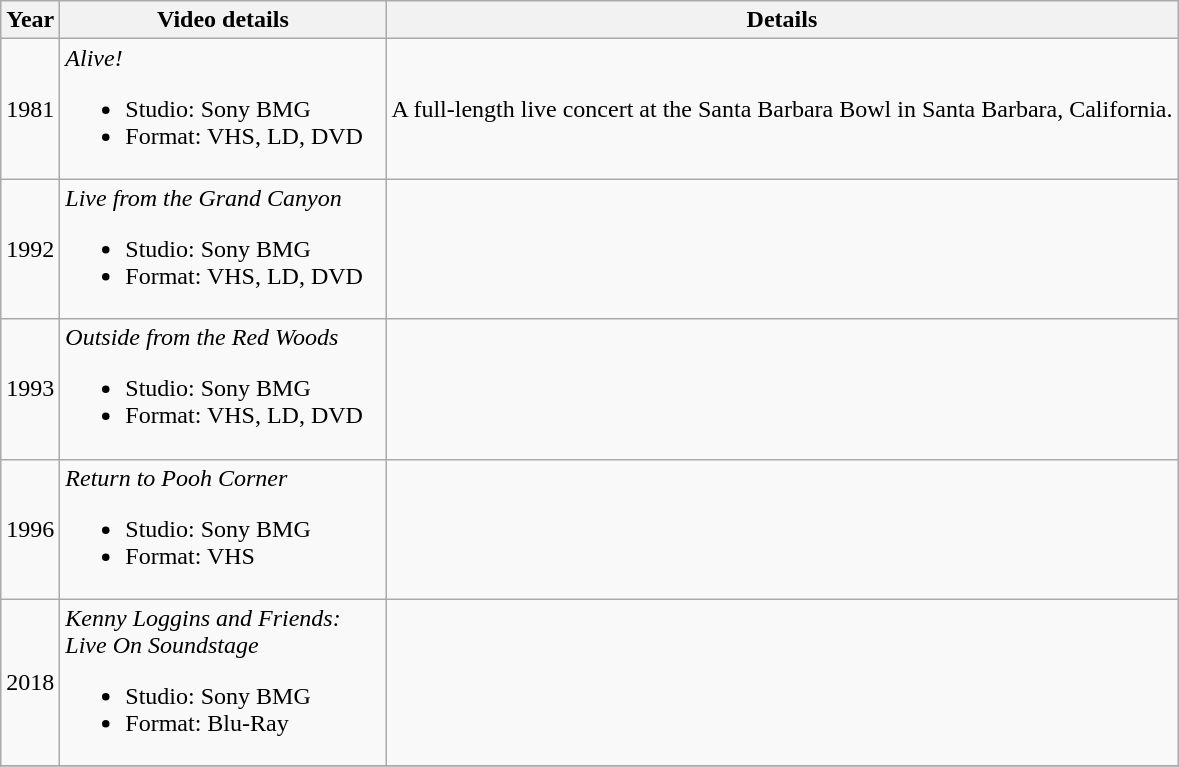<table class="wikitable">
<tr>
<th style="text-align:center;">Year</th>
<th style="text-align:center; width:210px;">Video details</th>
<th>Details</th>
</tr>
<tr>
<td>1981</td>
<td><em>Alive!</em><br><ul><li>Studio: Sony BMG</li><li>Format: VHS, LD, DVD</li></ul></td>
<td>A full-length live concert at the Santa Barbara Bowl in Santa Barbara, California.</td>
</tr>
<tr>
<td>1992</td>
<td><em>Live from the Grand Canyon</em><br><ul><li>Studio: Sony BMG</li><li>Format: VHS, LD, DVD</li></ul></td>
<td></td>
</tr>
<tr>
<td>1993</td>
<td><em>Outside from the Red Woods</em><br><ul><li>Studio: Sony BMG</li><li>Format: VHS, LD, DVD</li></ul></td>
<td></td>
</tr>
<tr>
<td>1996</td>
<td><em>Return to Pooh Corner</em><br><ul><li>Studio: Sony BMG</li><li>Format: VHS</li></ul></td>
<td></td>
</tr>
<tr>
<td>2018</td>
<td><em>Kenny Loggins and Friends: Live On Soundstage</em><br><ul><li>Studio: Sony BMG</li><li>Format: Blu-Ray</li></ul></td>
<td></td>
</tr>
<tr>
</tr>
</table>
